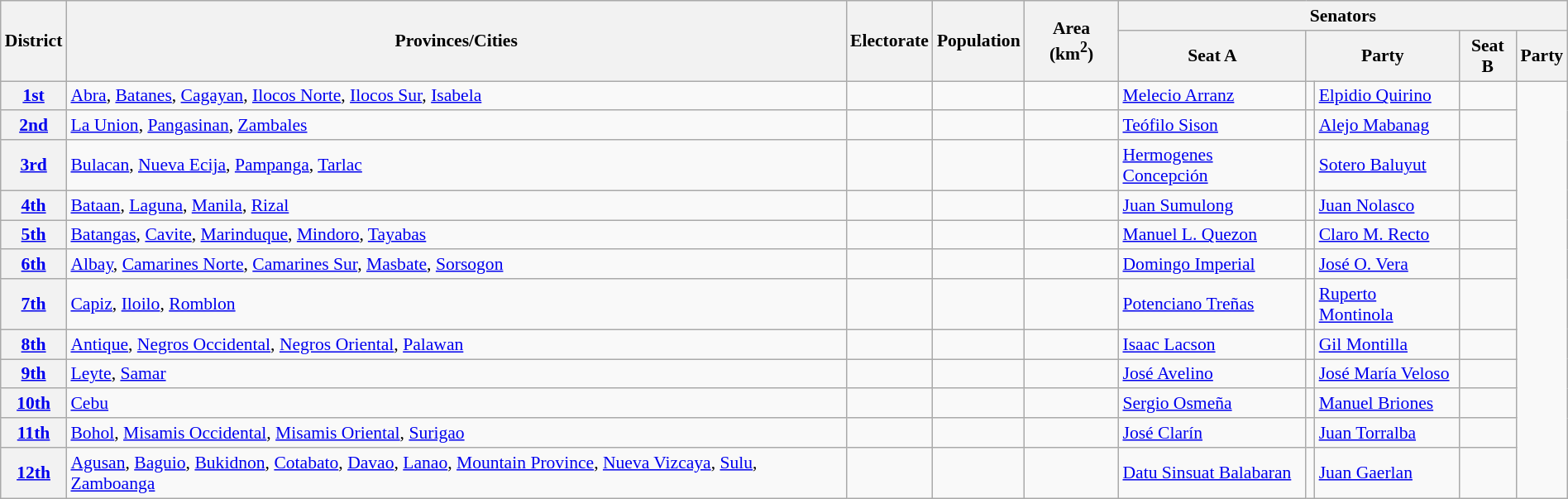<table class="wikitable sortable" style="font-size:90%; width:100%;">
<tr>
<th class="unsortable" rowspan="2">District</th>
<th rowspan="2">Provinces/Cities</th>
<th rowspan="2">Electorate </th>
<th rowspan="2">Population </th>
<th rowspan="2">Area (km<sup>2</sup>)</th>
<th colspan="6">Senators </th>
</tr>
<tr>
<th>Seat A</th>
<th colspan="2">Party</th>
<th>Seat B</th>
<th colspan="2">Party</th>
</tr>
<tr>
<th><a href='#'>1st</a></th>
<td><a href='#'>Abra</a>, <a href='#'>Batanes</a>, <a href='#'>Cagayan</a>, <a href='#'>Ilocos Norte</a>, <a href='#'>Ilocos Sur</a>, <a href='#'>Isabela</a></td>
<td></td>
<td></td>
<td></td>
<td><a href='#'>Melecio Arranz</a></td>
<td></td>
<td><a href='#'>Elpidio Quirino</a></td>
<td></td>
</tr>
<tr>
<th><a href='#'>2nd</a></th>
<td><a href='#'>La Union</a>, <a href='#'>Pangasinan</a>, <a href='#'>Zambales</a></td>
<td></td>
<td></td>
<td></td>
<td><a href='#'>Teófilo Sison</a></td>
<td></td>
<td><a href='#'>Alejo Mabanag</a></td>
<td></td>
</tr>
<tr>
<th><a href='#'>3rd</a></th>
<td><a href='#'>Bulacan</a>, <a href='#'>Nueva Ecija</a>, <a href='#'>Pampanga</a>, <a href='#'>Tarlac</a></td>
<td></td>
<td></td>
<td></td>
<td><a href='#'>Hermogenes Concepción</a></td>
<td></td>
<td><a href='#'>Sotero Baluyut</a></td>
<td></td>
</tr>
<tr>
<th><a href='#'>4th</a></th>
<td><a href='#'>Bataan</a>, <a href='#'>Laguna</a>, <a href='#'>Manila</a>, <a href='#'>Rizal</a></td>
<td></td>
<td></td>
<td></td>
<td><a href='#'>Juan Sumulong</a></td>
<td></td>
<td><a href='#'>Juan Nolasco</a></td>
<td></td>
</tr>
<tr>
<th><a href='#'>5th</a></th>
<td><a href='#'>Batangas</a>, <a href='#'>Cavite</a>, <a href='#'>Marinduque</a>, <a href='#'>Mindoro</a>, <a href='#'>Tayabas</a></td>
<td></td>
<td></td>
<td></td>
<td><a href='#'>Manuel L. Quezon</a></td>
<td></td>
<td><a href='#'>Claro M. Recto</a></td>
<td></td>
</tr>
<tr>
<th><a href='#'>6th</a></th>
<td><a href='#'>Albay</a>, <a href='#'>Camarines Norte</a>, <a href='#'>Camarines Sur</a>, <a href='#'>Masbate</a>, <a href='#'>Sorsogon</a></td>
<td></td>
<td></td>
<td></td>
<td><a href='#'>Domingo Imperial</a></td>
<td></td>
<td><a href='#'>José O. Vera</a></td>
<td></td>
</tr>
<tr>
<th><a href='#'>7th</a></th>
<td><a href='#'>Capiz</a>, <a href='#'>Iloilo</a>, <a href='#'>Romblon</a></td>
<td></td>
<td></td>
<td></td>
<td><a href='#'>Potenciano Treñas</a></td>
<td></td>
<td><a href='#'>Ruperto Montinola</a></td>
<td></td>
</tr>
<tr>
<th><a href='#'>8th</a></th>
<td><a href='#'>Antique</a>, <a href='#'>Negros Occidental</a>, <a href='#'>Negros Oriental</a>, <a href='#'>Palawan</a></td>
<td></td>
<td></td>
<td></td>
<td><a href='#'>Isaac Lacson</a></td>
<td></td>
<td><a href='#'>Gil Montilla</a></td>
<td></td>
</tr>
<tr>
<th><a href='#'>9th</a></th>
<td><a href='#'>Leyte</a>, <a href='#'>Samar</a></td>
<td></td>
<td></td>
<td></td>
<td><a href='#'>José Avelino</a></td>
<td></td>
<td><a href='#'>José María Veloso</a></td>
<td></td>
</tr>
<tr>
<th><a href='#'>10th</a></th>
<td><a href='#'>Cebu</a></td>
<td></td>
<td></td>
<td></td>
<td><a href='#'>Sergio Osmeña</a></td>
<td></td>
<td><a href='#'>Manuel Briones</a></td>
<td></td>
</tr>
<tr>
<th><a href='#'>11th</a></th>
<td><a href='#'>Bohol</a>, <a href='#'>Misamis Occidental</a>, <a href='#'>Misamis Oriental</a>, <a href='#'>Surigao</a></td>
<td></td>
<td></td>
<td></td>
<td><a href='#'>José Clarín</a></td>
<td></td>
<td><a href='#'>Juan Torralba</a></td>
<td></td>
</tr>
<tr>
<th><a href='#'>12th</a></th>
<td><a href='#'>Agusan</a>, <a href='#'>Baguio</a>, <a href='#'>Bukidnon</a>, <a href='#'>Cotabato</a>, <a href='#'>Davao</a>, <a href='#'>Lanao</a>, <a href='#'>Mountain Province</a>, <a href='#'>Nueva Vizcaya</a>, <a href='#'>Sulu</a>, <a href='#'>Zamboanga</a></td>
<td></td>
<td></td>
<td></td>
<td><a href='#'>Datu Sinsuat Balabaran</a></td>
<td></td>
<td><a href='#'>Juan Gaerlan</a></td>
<td></td>
</tr>
</table>
